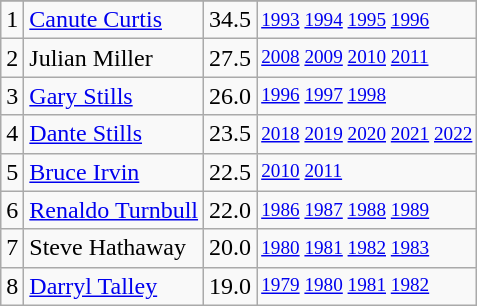<table class="wikitable">
<tr>
</tr>
<tr>
<td>1</td>
<td><a href='#'>Canute Curtis</a></td>
<td>34.5</td>
<td style="font-size:80%;"><a href='#'>1993</a> <a href='#'>1994</a> <a href='#'>1995</a> <a href='#'>1996</a></td>
</tr>
<tr>
<td>2</td>
<td>Julian Miller</td>
<td>27.5</td>
<td style="font-size:80%;"><a href='#'>2008</a> <a href='#'>2009</a> <a href='#'>2010</a> <a href='#'>2011</a></td>
</tr>
<tr>
<td>3</td>
<td><a href='#'>Gary Stills</a></td>
<td>26.0</td>
<td style="font-size:80%;"><a href='#'>1996</a> <a href='#'>1997</a> <a href='#'>1998</a></td>
</tr>
<tr>
<td>4</td>
<td><a href='#'>Dante Stills</a></td>
<td>23.5</td>
<td style="font-size:80%;"><a href='#'>2018</a> <a href='#'>2019</a> <a href='#'>2020</a> <a href='#'>2021</a> <a href='#'>2022</a></td>
</tr>
<tr>
<td>5</td>
<td><a href='#'>Bruce Irvin</a></td>
<td>22.5</td>
<td style="font-size:80%;"><a href='#'>2010</a> <a href='#'>2011</a></td>
</tr>
<tr>
<td>6</td>
<td><a href='#'>Renaldo Turnbull</a></td>
<td>22.0</td>
<td style="font-size:80%;"><a href='#'>1986</a> <a href='#'>1987</a> <a href='#'>1988</a> <a href='#'>1989</a></td>
</tr>
<tr>
<td>7</td>
<td>Steve Hathaway</td>
<td>20.0</td>
<td style="font-size:80%;"><a href='#'>1980</a> <a href='#'>1981</a> <a href='#'>1982</a> <a href='#'>1983</a></td>
</tr>
<tr>
<td>8</td>
<td><a href='#'>Darryl Talley</a></td>
<td>19.0</td>
<td style="font-size:80%;"><a href='#'>1979</a> <a href='#'>1980</a> <a href='#'>1981</a> <a href='#'>1982</a></td>
</tr>
</table>
